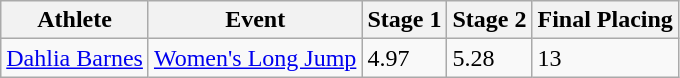<table class="wikitable">
<tr>
<th>Athlete</th>
<th>Event</th>
<th>Stage 1</th>
<th>Stage 2</th>
<th>Final Placing</th>
</tr>
<tr>
<td><a href='#'>Dahlia Barnes</a></td>
<td><a href='#'>Women's Long Jump</a></td>
<td>4.97</td>
<td>5.28</td>
<td>13</td>
</tr>
</table>
